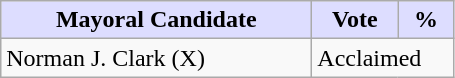<table class="wikitable">
<tr>
<th style="background:#ddf; width:200px;">Mayoral Candidate</th>
<th style="background:#ddf; width:50px;">Vote</th>
<th style="background:#ddf; width:30px;">%</th>
</tr>
<tr>
<td>Norman J. Clark (X)</td>
<td colspan="2">Acclaimed</td>
</tr>
</table>
